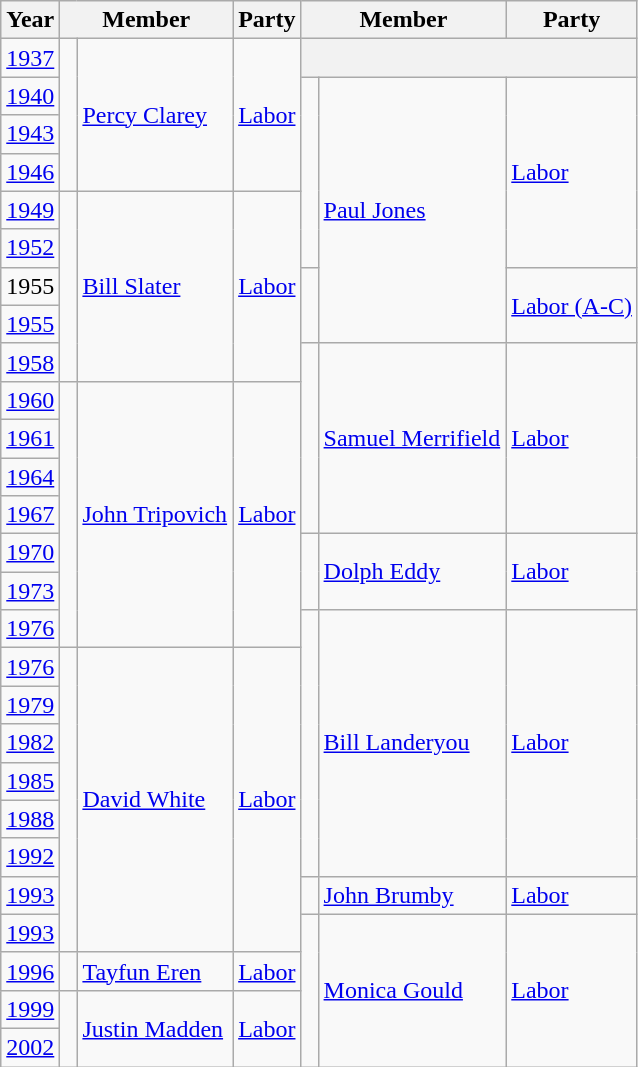<table class="wikitable">
<tr>
<th>Year</th>
<th colspan="2">Member</th>
<th>Party</th>
<th colspan="2">Member</th>
<th>Party</th>
</tr>
<tr>
<td><a href='#'>1937</a></td>
<td rowspan="4" > </td>
<td rowspan="4"><a href='#'>Percy Clarey</a></td>
<td rowspan="4"><a href='#'>Labor</a></td>
<th colspan="3"></th>
</tr>
<tr>
<td><a href='#'>1940</a></td>
<td rowspan="5" > </td>
<td rowspan="7"><a href='#'>Paul Jones</a></td>
<td rowspan="5"><a href='#'>Labor</a></td>
</tr>
<tr>
<td><a href='#'>1943</a></td>
</tr>
<tr>
<td><a href='#'>1946</a></td>
</tr>
<tr>
<td><a href='#'>1949</a></td>
<td rowspan="5" > </td>
<td rowspan="5"><a href='#'>Bill Slater</a></td>
<td rowspan="5"><a href='#'>Labor</a></td>
</tr>
<tr>
<td><a href='#'>1952</a></td>
</tr>
<tr>
<td>1955</td>
<td rowspan="2" > </td>
<td rowspan="2"><a href='#'>Labor (A-C)</a></td>
</tr>
<tr>
<td><a href='#'>1955</a></td>
</tr>
<tr>
<td><a href='#'>1958</a></td>
<td rowspan="5" > </td>
<td rowspan="5"><a href='#'>Samuel Merrifield</a></td>
<td rowspan="5"><a href='#'>Labor</a></td>
</tr>
<tr>
<td><a href='#'>1960</a></td>
<td rowspan="7" > </td>
<td rowspan="7"><a href='#'>John Tripovich</a></td>
<td rowspan="7"><a href='#'>Labor</a></td>
</tr>
<tr>
<td><a href='#'>1961</a></td>
</tr>
<tr>
<td><a href='#'>1964</a></td>
</tr>
<tr>
<td><a href='#'>1967</a></td>
</tr>
<tr>
<td><a href='#'>1970</a></td>
<td rowspan="2" > </td>
<td rowspan="2"><a href='#'>Dolph Eddy</a></td>
<td rowspan="2"><a href='#'>Labor</a></td>
</tr>
<tr>
<td><a href='#'>1973</a></td>
</tr>
<tr>
<td><a href='#'>1976</a></td>
<td rowspan="7" > </td>
<td rowspan="7"><a href='#'>Bill Landeryou</a></td>
<td rowspan="7"><a href='#'>Labor</a></td>
</tr>
<tr>
<td><a href='#'>1976</a></td>
<td rowspan="8" > </td>
<td rowspan="8"><a href='#'>David White</a></td>
<td rowspan="8"><a href='#'>Labor</a></td>
</tr>
<tr>
<td><a href='#'>1979</a></td>
</tr>
<tr>
<td><a href='#'>1982</a></td>
</tr>
<tr>
<td><a href='#'>1985</a></td>
</tr>
<tr>
<td><a href='#'>1988</a></td>
</tr>
<tr>
<td><a href='#'>1992</a></td>
</tr>
<tr>
<td><a href='#'>1993</a></td>
<td> </td>
<td><a href='#'>John Brumby</a></td>
<td><a href='#'>Labor</a></td>
</tr>
<tr>
<td><a href='#'>1993</a></td>
<td rowspan="4" > </td>
<td rowspan="4"><a href='#'>Monica Gould</a></td>
<td rowspan="4"><a href='#'>Labor</a></td>
</tr>
<tr>
<td><a href='#'>1996</a></td>
<td> </td>
<td><a href='#'>Tayfun Eren</a></td>
<td><a href='#'>Labor</a></td>
</tr>
<tr>
<td><a href='#'>1999</a></td>
<td rowspan="2" > </td>
<td rowspan="2"><a href='#'>Justin Madden</a></td>
<td rowspan="2"><a href='#'>Labor</a></td>
</tr>
<tr>
<td><a href='#'>2002</a></td>
</tr>
</table>
